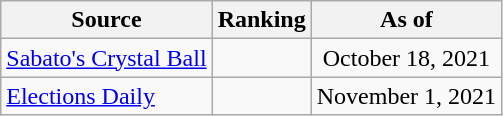<table class="wikitable" style="text-align:center">
<tr>
<th>Source</th>
<th>Ranking</th>
<th>As of</th>
</tr>
<tr>
<td align=left><a href='#'>Sabato's Crystal Ball</a></td>
<td></td>
<td>October 18, 2021</td>
</tr>
<tr>
<td align=left><a href='#'>Elections Daily</a></td>
<td></td>
<td>November 1, 2021</td>
</tr>
</table>
